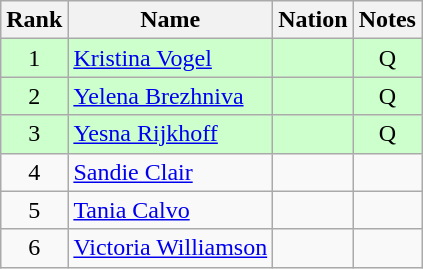<table class="wikitable sortable" style="text-align:center">
<tr>
<th>Rank</th>
<th>Name</th>
<th>Nation</th>
<th>Notes</th>
</tr>
<tr bgcolor=ccffcc>
<td>1</td>
<td align=left><a href='#'>Kristina Vogel</a></td>
<td align=left></td>
<td>Q</td>
</tr>
<tr bgcolor=ccffcc>
<td>2</td>
<td align=left><a href='#'>Yelena Brezhniva</a></td>
<td align=left></td>
<td>Q</td>
</tr>
<tr bgcolor=ccffcc>
<td>3</td>
<td align=left><a href='#'>Yesna Rijkhoff</a></td>
<td align=left></td>
<td>Q</td>
</tr>
<tr>
<td>4</td>
<td align=left><a href='#'>Sandie Clair</a></td>
<td align=left></td>
<td></td>
</tr>
<tr>
<td>5</td>
<td align=left><a href='#'>Tania Calvo</a></td>
<td align=left></td>
<td></td>
</tr>
<tr>
<td>6</td>
<td align=left><a href='#'>Victoria Williamson</a></td>
<td align=left></td>
<td></td>
</tr>
</table>
